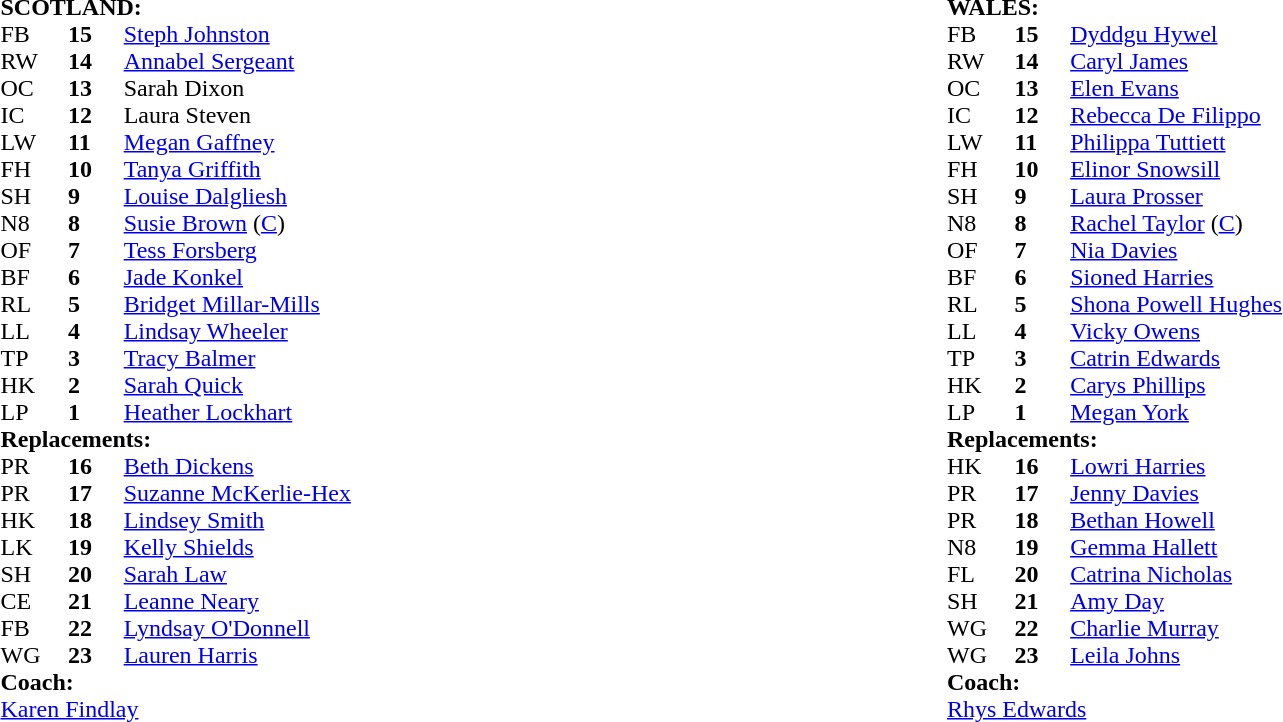<table style="width:100%">
<tr>
<td width="50%"><br><table cellspacing="0" cellpadding="0">
<tr>
<td colspan="4"><strong>SCOTLAND:</strong></td>
</tr>
<tr>
<th width="3%"></th>
<th width="3%"></th>
<th width="22%"></th>
<th width="22%"></th>
</tr>
<tr>
<td>FB</td>
<td><strong>15</strong></td>
<td><a href='#'>Steph Johnston</a></td>
</tr>
<tr>
<td>RW</td>
<td><strong>14</strong></td>
<td><a href='#'>Annabel Sergeant</a></td>
</tr>
<tr>
<td>OC</td>
<td><strong>13</strong></td>
<td>Sarah Dixon</td>
</tr>
<tr>
<td>IC</td>
<td><strong>12</strong></td>
<td>Laura Steven</td>
<td></td>
</tr>
<tr>
<td>LW</td>
<td><strong>11</strong></td>
<td><a href='#'>Megan Gaffney</a></td>
</tr>
<tr>
<td>FH</td>
<td><strong>10</strong></td>
<td><a href='#'>Tanya Griffith</a></td>
<td></td>
</tr>
<tr>
<td>SH</td>
<td><strong>9</strong></td>
<td><a href='#'>Louise Dalgliesh</a></td>
</tr>
<tr>
<td>N8</td>
<td><strong>8</strong></td>
<td><a href='#'>Susie Brown</a> (<a href='#'>C</a>)</td>
<td></td>
</tr>
<tr>
<td>OF</td>
<td><strong>7</strong></td>
<td><a href='#'>Tess Forsberg</a></td>
</tr>
<tr>
<td>BF</td>
<td><strong>6</strong></td>
<td><a href='#'>Jade Konkel</a></td>
</tr>
<tr>
<td>RL</td>
<td><strong>5</strong></td>
<td><a href='#'>Bridget Millar-Mills</a></td>
</tr>
<tr>
<td>LL</td>
<td><strong>4</strong></td>
<td><a href='#'>Lindsay Wheeler</a></td>
</tr>
<tr>
<td>TP</td>
<td><strong>3</strong></td>
<td><a href='#'>Tracy Balmer</a></td>
</tr>
<tr>
<td>HK</td>
<td><strong>2</strong></td>
<td><a href='#'>Sarah Quick</a></td>
<td></td>
</tr>
<tr>
<td>LP</td>
<td><strong>1</strong></td>
<td><a href='#'>Heather Lockhart</a></td>
<td></td>
</tr>
<tr>
<td colspan=4><strong>Replacements:</strong></td>
</tr>
<tr>
<td>PR</td>
<td><strong>16</strong></td>
<td><a href='#'>Beth Dickens</a></td>
</tr>
<tr>
<td>PR</td>
<td><strong>17</strong></td>
<td><a href='#'>Suzanne McKerlie-Hex</a></td>
<td></td>
</tr>
<tr>
<td>HK</td>
<td><strong>18</strong></td>
<td><a href='#'>Lindsey Smith</a></td>
<td></td>
</tr>
<tr>
<td>LK</td>
<td><strong>19</strong></td>
<td><a href='#'>Kelly Shields</a></td>
<td></td>
</tr>
<tr>
<td>SH</td>
<td><strong>20</strong></td>
<td><a href='#'>Sarah Law</a></td>
<td></td>
</tr>
<tr>
<td>CE</td>
<td><strong>21</strong></td>
<td><a href='#'>Leanne Neary</a></td>
</tr>
<tr>
<td>FB</td>
<td><strong>22</strong></td>
<td><a href='#'>Lyndsay O'Donnell</a></td>
</tr>
<tr>
<td>WG</td>
<td><strong>23</strong></td>
<td><a href='#'>Lauren Harris</a></td>
<td></td>
</tr>
<tr>
<td colspan="4"><strong>Coach:</strong></td>
</tr>
<tr>
<td colspan="4"> <a href='#'>Karen Findlay</a></td>
</tr>
<tr>
</tr>
</table>
</td>
<td width="50%"><br><table cellspacing="0" cellpadding="0">
<tr>
<td colspan="4"><strong>WALES:</strong></td>
</tr>
<tr>
<th width="3%"></th>
<th width="3%"></th>
<th width="22%"></th>
<th width="22%"></th>
</tr>
<tr>
<td>FB</td>
<td><strong>15</strong></td>
<td><a href='#'>Dyddgu Hywel</a></td>
<td></td>
</tr>
<tr>
<td>RW</td>
<td><strong>14</strong></td>
<td><a href='#'>Caryl James</a></td>
</tr>
<tr>
<td>OC</td>
<td><strong>13</strong></td>
<td><a href='#'>Elen Evans</a></td>
</tr>
<tr>
<td>IC</td>
<td><strong>12</strong></td>
<td><a href='#'>Rebecca De Filippo</a></td>
</tr>
<tr>
<td>LW</td>
<td><strong>11</strong></td>
<td><a href='#'>Philippa Tuttiett</a></td>
<td></td>
</tr>
<tr>
<td>FH</td>
<td><strong>10</strong></td>
<td><a href='#'>Elinor Snowsill</a></td>
</tr>
<tr>
<td>SH</td>
<td><strong>9</strong></td>
<td><a href='#'>Laura Prosser</a></td>
<td></td>
</tr>
<tr>
<td>N8</td>
<td><strong>8</strong></td>
<td><a href='#'>Rachel Taylor</a> (<a href='#'>C</a>)</td>
</tr>
<tr>
<td>OF</td>
<td><strong>7</strong></td>
<td><a href='#'>Nia Davies</a></td>
<td></td>
</tr>
<tr>
<td>BF</td>
<td><strong>6</strong></td>
<td><a href='#'>Sioned Harries</a></td>
</tr>
<tr>
<td>RL</td>
<td><strong>5</strong></td>
<td><a href='#'>Shona Powell Hughes</a></td>
<td></td>
</tr>
<tr>
<td>LL</td>
<td><strong>4</strong></td>
<td><a href='#'>Vicky Owens</a></td>
</tr>
<tr>
<td>TP</td>
<td><strong>3</strong></td>
<td><a href='#'>Catrin Edwards</a></td>
<td></td>
</tr>
<tr>
<td>HK</td>
<td><strong>2</strong></td>
<td><a href='#'>Carys Phillips</a></td>
<td></td>
</tr>
<tr>
<td>LP</td>
<td><strong>1</strong></td>
<td><a href='#'>Megan York</a></td>
<td></td>
</tr>
<tr>
<td colspan=4><strong>Replacements:</strong></td>
</tr>
<tr>
<td>HK</td>
<td><strong>16</strong></td>
<td><a href='#'>Lowri Harries</a></td>
<td></td>
</tr>
<tr>
<td>PR</td>
<td><strong>17</strong></td>
<td><a href='#'>Jenny Davies</a></td>
<td></td>
</tr>
<tr>
<td>PR</td>
<td><strong>18</strong></td>
<td><a href='#'>Bethan Howell</a></td>
<td></td>
</tr>
<tr>
<td>N8</td>
<td><strong>19</strong></td>
<td><a href='#'>Gemma Hallett</a></td>
<td></td>
</tr>
<tr>
<td>FL</td>
<td><strong>20</strong></td>
<td><a href='#'>Catrina Nicholas</a></td>
<td></td>
</tr>
<tr>
<td>SH</td>
<td><strong>21</strong></td>
<td><a href='#'>Amy Day</a></td>
<td></td>
</tr>
<tr>
<td>WG</td>
<td><strong>22</strong></td>
<td><a href='#'>Charlie Murray</a></td>
<td></td>
</tr>
<tr>
<td>WG</td>
<td><strong>23</strong></td>
<td><a href='#'>Leila Johns</a></td>
<td></td>
</tr>
<tr>
<td colspan="4"><strong>Coach:</strong></td>
</tr>
<tr>
<td colspan="4"> <a href='#'>Rhys Edwards</a></td>
</tr>
<tr>
</tr>
</table>
</td>
</tr>
</table>
